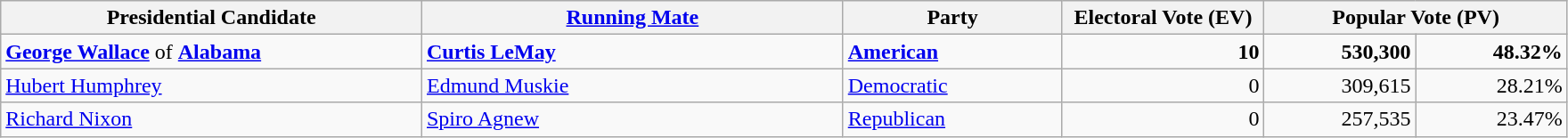<table class="wikitable">
<tr>
<th width="25%">Presidential Candidate</th>
<th width="25%"><a href='#'>Running Mate</a></th>
<th width="13%">Party</th>
<th width="12%">Electoral Vote (EV)</th>
<th colspan="2" width="18%">Popular Vote (PV)</th>
</tr>
<tr>
<td><strong><a href='#'>George Wallace</a></strong> of <strong><a href='#'>Alabama</a></strong></td>
<td><strong><a href='#'>Curtis LeMay</a></strong></td>
<td><strong><a href='#'>American</a></strong></td>
<td align="right"><strong>10</strong></td>
<td align="right"><strong>530,300</strong></td>
<td align="right"><strong>48.32%</strong></td>
</tr>
<tr>
<td><a href='#'>Hubert Humphrey</a></td>
<td><a href='#'>Edmund Muskie</a></td>
<td><a href='#'>Democratic</a></td>
<td align="right">0</td>
<td align="right">309,615</td>
<td align="right">28.21%</td>
</tr>
<tr>
<td><a href='#'>Richard Nixon</a></td>
<td><a href='#'>Spiro Agnew</a></td>
<td><a href='#'>Republican</a></td>
<td align="right">0</td>
<td align="right">257,535</td>
<td align="right">23.47%</td>
</tr>
</table>
